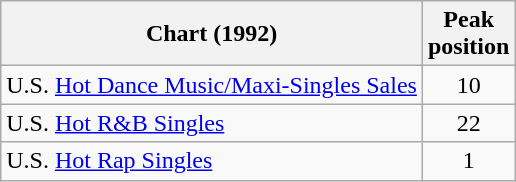<table class="wikitable sortable">
<tr>
<th>Chart (1992)</th>
<th>Peak<br>position</th>
</tr>
<tr>
<td>U.S. <a href='#'>Hot Dance Music/Maxi-Singles Sales</a></td>
<td align="center">10</td>
</tr>
<tr>
<td>U.S. <a href='#'>Hot R&B Singles</a></td>
<td align="center">22</td>
</tr>
<tr>
<td>U.S. <a href='#'>Hot Rap Singles</a></td>
<td align="center">1</td>
</tr>
</table>
